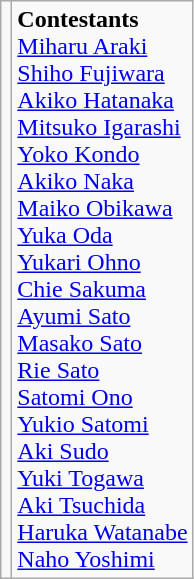<table class="wikitable" style="text-align:center">
<tr>
<td></td>
<td align=left><strong>Contestants</strong><br> <a href='#'>Miharu Araki</a> <br> <a href='#'>Shiho Fujiwara</a> <br> <a href='#'>Akiko Hatanaka</a> <br> <a href='#'>Mitsuko Igarashi</a> <br> <a href='#'>Yoko Kondo</a> <br> <a href='#'>Akiko Naka</a> <br> <a href='#'>Maiko Obikawa</a> <br> <a href='#'>Yuka Oda</a> <br> <a href='#'>Yukari Ohno</a> <br> <a href='#'>Chie Sakuma</a> <br> <a href='#'>Ayumi Sato</a> <br> <a href='#'>Masako Sato</a> <br> <a href='#'>Rie Sato</a> <br> <a href='#'>Satomi Ono</a> <br> <a href='#'>Yukio Satomi</a> <br> <a href='#'>Aki Sudo</a> <br> <a href='#'>Yuki Togawa</a> <br> <a href='#'>Aki Tsuchida</a> <br> <a href='#'>Haruka Watanabe</a> <br> <a href='#'>Naho Yoshimi</a></td>
</tr>
</table>
